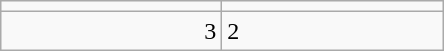<table class="wikitable">
<tr>
<td align="center" width="140"></td>
<td align="center" width="140"></td>
</tr>
<tr>
<td align="right">3</td>
<td>2</td>
</tr>
</table>
